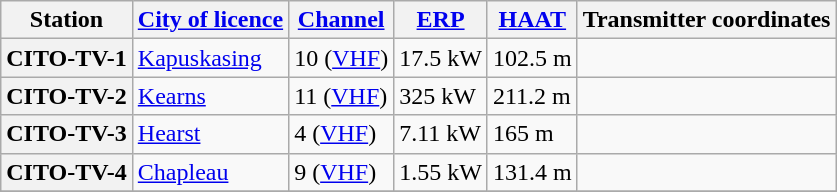<table class="wikitable">
<tr>
<th>Station</th>
<th><a href='#'>City of licence</a></th>
<th><a href='#'>Channel</a></th>
<th><a href='#'>ERP</a></th>
<th><a href='#'>HAAT</a></th>
<th>Transmitter coordinates</th>
</tr>
<tr style="vertical-align: top; text-align: left;">
<th scope = "row">CITO-TV-1</th>
<td><a href='#'>Kapuskasing</a></td>
<td>10 (<a href='#'>VHF</a>)</td>
<td>17.5 kW</td>
<td>102.5 m</td>
<td></td>
</tr>
<tr style="vertical-align: top; text-align: left;">
<th scope = "row">CITO-TV-2</th>
<td><a href='#'>Kearns</a></td>
<td>11 (<a href='#'>VHF</a>)</td>
<td>325 kW</td>
<td>211.2 m</td>
<td></td>
</tr>
<tr style="vertical-align: top; text-align: left;">
<th scope = "row">CITO-TV-3</th>
<td><a href='#'>Hearst</a></td>
<td>4 (<a href='#'>VHF</a>)</td>
<td>7.11 kW</td>
<td>165 m</td>
<td></td>
</tr>
<tr style="vertical-align: top; text-align: left;">
<th scope = "row">CITO-TV-4</th>
<td><a href='#'>Chapleau</a></td>
<td>9 (<a href='#'>VHF</a>)</td>
<td>1.55 kW</td>
<td>131.4 m</td>
<td></td>
</tr>
<tr style="vertical-align: top; text-align: left;">
</tr>
</table>
